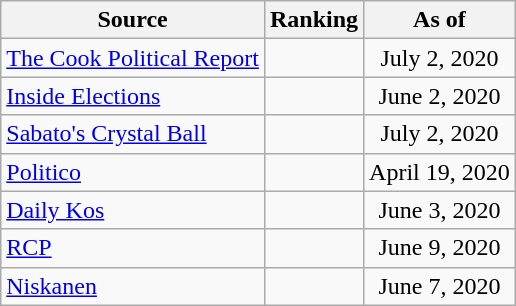<table class="wikitable" style="text-align:center">
<tr>
<th>Source</th>
<th>Ranking</th>
<th>As of</th>
</tr>
<tr>
<td align=left><a href='#'>The Cook Political Report</a></td>
<td></td>
<td>July 2, 2020</td>
</tr>
<tr>
<td align=left><a href='#'>Inside Elections</a></td>
<td></td>
<td>June 2, 2020</td>
</tr>
<tr>
<td align=left><a href='#'>Sabato's Crystal Ball</a></td>
<td></td>
<td>July 2, 2020</td>
</tr>
<tr>
<td align="left"><a href='#'>Politico</a></td>
<td></td>
<td>April 19, 2020</td>
</tr>
<tr>
<td align="left"><a href='#'>Daily Kos</a></td>
<td></td>
<td>June 3, 2020</td>
</tr>
<tr>
<td align="left"><a href='#'>RCP</a></td>
<td></td>
<td>June 9, 2020</td>
</tr>
<tr>
<td align="left"><a href='#'>Niskanen</a></td>
<td></td>
<td>June 7, 2020</td>
</tr>
</table>
